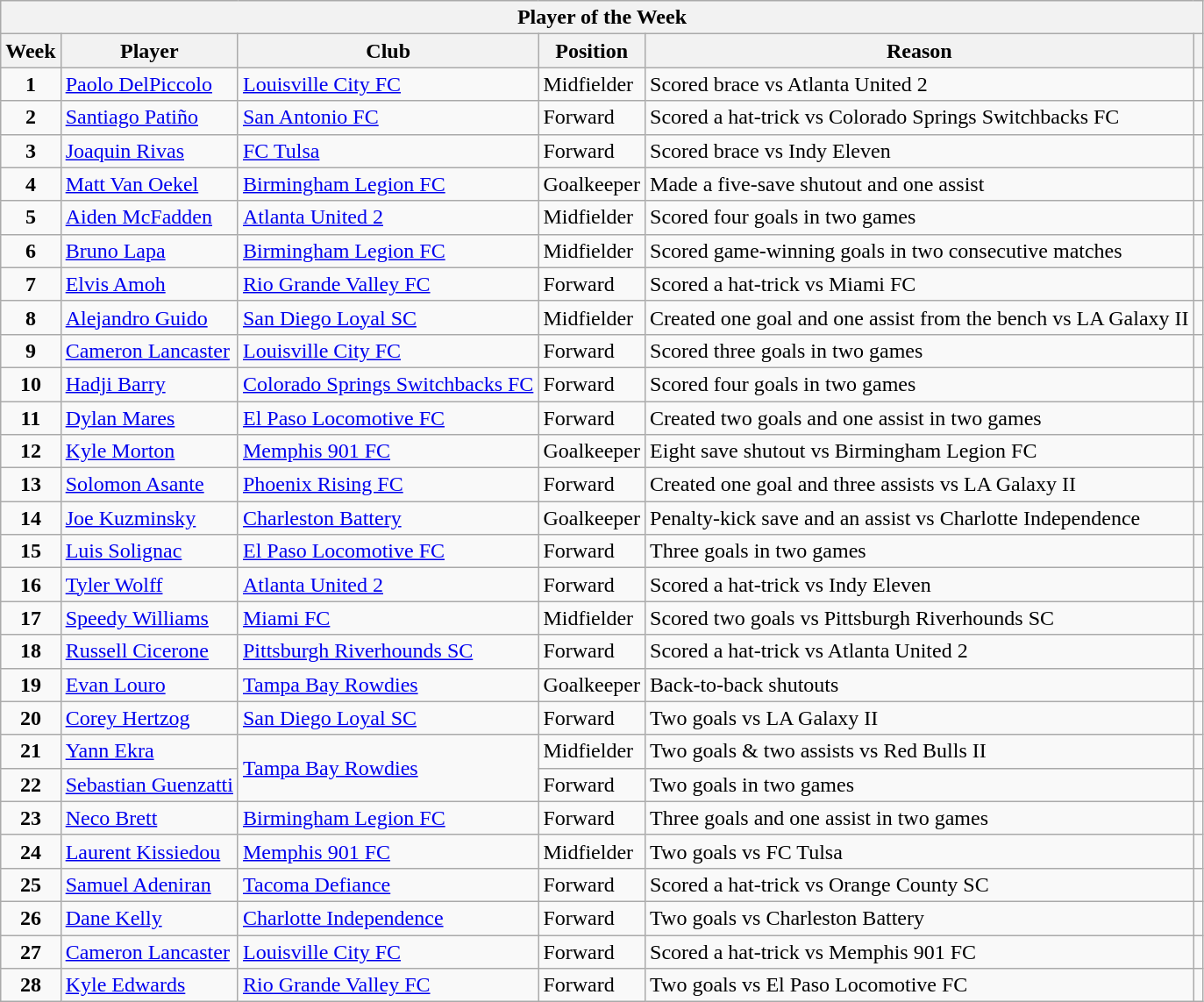<table class="wikitable collapsible collapsed">
<tr>
<th colspan="6">Player of the Week</th>
</tr>
<tr>
<th>Week</th>
<th>Player</th>
<th>Club</th>
<th>Position</th>
<th>Reason</th>
<th></th>
</tr>
<tr>
<td style="text-align: center;"><strong>1</strong></td>
<td> <a href='#'>Paolo DelPiccolo</a></td>
<td><a href='#'>Louisville City FC</a></td>
<td>Midfielder</td>
<td>Scored brace vs Atlanta United 2</td>
<td style="text-align:center"></td>
</tr>
<tr>
<td style="text-align: center;"><strong>2</strong></td>
<td> <a href='#'>Santiago Patiño</a></td>
<td><a href='#'>San Antonio FC</a></td>
<td>Forward</td>
<td>Scored a hat-trick vs Colorado Springs Switchbacks FC</td>
<td style="text-align:center"></td>
</tr>
<tr>
<td style="text-align: center;"><strong>3</strong></td>
<td> <a href='#'>Joaquin Rivas</a></td>
<td><a href='#'>FC Tulsa</a></td>
<td>Forward</td>
<td>Scored brace vs Indy Eleven</td>
<td style="text-align:center"></td>
</tr>
<tr>
<td style="text-align: center;"><strong>4</strong></td>
<td> <a href='#'>Matt Van Oekel</a></td>
<td><a href='#'>Birmingham Legion FC</a></td>
<td>Goalkeeper</td>
<td>Made a five-save shutout and one assist</td>
<td style="text-align:center"></td>
</tr>
<tr>
<td style="text-align: center;"><strong>5</strong></td>
<td> <a href='#'>Aiden McFadden</a></td>
<td><a href='#'>Atlanta United 2</a></td>
<td>Midfielder</td>
<td>Scored four goals in two games</td>
<td style="text-align:center"></td>
</tr>
<tr>
<td style="text-align: center;"><strong>6</strong></td>
<td> <a href='#'>Bruno Lapa</a></td>
<td><a href='#'>Birmingham Legion FC</a></td>
<td>Midfielder</td>
<td>Scored game-winning goals in two consecutive matches</td>
<td style="text-align:center"></td>
</tr>
<tr>
<td style="text-align: center;"><strong>7</strong></td>
<td> <a href='#'>Elvis Amoh</a></td>
<td><a href='#'>Rio Grande Valley FC</a></td>
<td>Forward</td>
<td>Scored a hat-trick vs Miami FC</td>
<td style="text-align:center"></td>
</tr>
<tr>
<td style="text-align: center;"><strong>8</strong></td>
<td> <a href='#'>Alejandro Guido</a></td>
<td><a href='#'>San Diego Loyal SC</a></td>
<td>Midfielder</td>
<td>Created one goal and one assist from the bench vs LA Galaxy II</td>
<td style="text-align:center"></td>
</tr>
<tr>
<td style="text-align: center;"><strong>9</strong></td>
<td> <a href='#'>Cameron Lancaster</a></td>
<td><a href='#'>Louisville City FC</a></td>
<td>Forward</td>
<td>Scored three goals in two games</td>
<td style="text-align:center"></td>
</tr>
<tr>
<td style="text-align: center;"><strong>10</strong></td>
<td> <a href='#'>Hadji Barry</a></td>
<td><a href='#'>Colorado Springs Switchbacks FC</a></td>
<td>Forward</td>
<td>Scored four goals in two games</td>
<td style="text-align:center"></td>
</tr>
<tr>
<td style="text-align: center;"><strong>11</strong></td>
<td> <a href='#'>Dylan Mares</a></td>
<td><a href='#'>El Paso Locomotive FC</a></td>
<td>Forward</td>
<td>Created two goals and one assist in two games</td>
<td style="text-align:center"></td>
</tr>
<tr>
<td style="text-align: center;"><strong>12</strong></td>
<td> <a href='#'>Kyle Morton</a></td>
<td><a href='#'>Memphis 901 FC</a></td>
<td>Goalkeeper</td>
<td>Eight save shutout vs Birmingham Legion FC</td>
<td style="text-align:center"></td>
</tr>
<tr>
<td style="text-align: center;"><strong>13</strong></td>
<td> <a href='#'>Solomon Asante</a></td>
<td><a href='#'>Phoenix Rising FC</a></td>
<td>Forward</td>
<td>Created one goal and three assists vs LA Galaxy II</td>
<td style="text-align:center"></td>
</tr>
<tr>
<td style="text-align: center;"><strong>14</strong></td>
<td> <a href='#'>Joe Kuzminsky</a></td>
<td><a href='#'>Charleston Battery</a></td>
<td>Goalkeeper</td>
<td>Penalty-kick save and an assist vs Charlotte Independence</td>
<td style="text-align:center"></td>
</tr>
<tr>
<td style="text-align: center;"><strong>15</strong></td>
<td> <a href='#'>Luis Solignac</a></td>
<td><a href='#'>El Paso Locomotive FC</a></td>
<td>Forward</td>
<td>Three goals in two games</td>
<td style="text-align:center"></td>
</tr>
<tr>
<td style="text-align: center;"><strong>16</strong></td>
<td> <a href='#'>Tyler Wolff</a></td>
<td><a href='#'>Atlanta United 2</a></td>
<td>Forward</td>
<td>Scored a hat-trick vs Indy Eleven</td>
<td style="text-align:center"></td>
</tr>
<tr>
<td style="text-align: center;"><strong>17</strong></td>
<td> <a href='#'>Speedy Williams</a></td>
<td><a href='#'>Miami FC</a></td>
<td>Midfielder</td>
<td>Scored two goals vs Pittsburgh Riverhounds SC</td>
<td style="text-align:center"></td>
</tr>
<tr>
<td style="text-align: center;"><strong>18</strong></td>
<td> <a href='#'>Russell Cicerone</a></td>
<td><a href='#'>Pittsburgh Riverhounds SC</a></td>
<td>Forward</td>
<td>Scored a hat-trick vs Atlanta United 2</td>
<td style="text-align:center"></td>
</tr>
<tr>
<td style="text-align: center;"><strong>19</strong></td>
<td> <a href='#'>Evan Louro</a></td>
<td><a href='#'>Tampa Bay Rowdies</a></td>
<td>Goalkeeper</td>
<td>Back-to-back shutouts</td>
<td style="text-align:center"></td>
</tr>
<tr>
<td style="text-align: center;"><strong>20</strong></td>
<td> <a href='#'>Corey Hertzog</a></td>
<td><a href='#'>San Diego Loyal SC</a></td>
<td>Forward</td>
<td>Two goals vs LA Galaxy II</td>
<td style="text-align:center"></td>
</tr>
<tr>
<td style="text-align: center;"><strong>21</strong></td>
<td> <a href='#'>Yann Ekra</a></td>
<td rowspan=2><a href='#'>Tampa Bay Rowdies</a></td>
<td>Midfielder</td>
<td>Two goals & two assists vs Red Bulls II</td>
<td style="text-align:center"></td>
</tr>
<tr>
<td style="text-align: center;"><strong>22</strong></td>
<td> <a href='#'>Sebastian Guenzatti</a></td>
<td>Forward</td>
<td>Two goals in two games</td>
<td style="text-align:center"></td>
</tr>
<tr>
<td style="text-align: center;"><strong>23</strong></td>
<td> <a href='#'>Neco Brett</a></td>
<td><a href='#'>Birmingham Legion FC</a></td>
<td>Forward</td>
<td>Three goals and one assist in two games</td>
<td style="text-align:center"></td>
</tr>
<tr>
<td style="text-align: center;"><strong>24</strong></td>
<td> <a href='#'>Laurent Kissiedou</a></td>
<td><a href='#'>Memphis 901 FC</a></td>
<td>Midfielder</td>
<td>Two goals vs FC Tulsa</td>
<td style="text-align:center"></td>
</tr>
<tr>
<td style="text-align: center;"><strong>25</strong></td>
<td> <a href='#'>Samuel Adeniran</a></td>
<td><a href='#'>Tacoma Defiance</a></td>
<td>Forward</td>
<td>Scored a hat-trick vs Orange County SC</td>
<td style="text-align:center"></td>
</tr>
<tr>
<td style="text-align: center;"><strong>26</strong></td>
<td> <a href='#'>Dane Kelly</a></td>
<td><a href='#'>Charlotte Independence</a></td>
<td>Forward</td>
<td>Two goals vs Charleston Battery</td>
<td style="text-align:center"></td>
</tr>
<tr>
<td style="text-align: center;"><strong>27</strong></td>
<td> <a href='#'>Cameron Lancaster</a></td>
<td><a href='#'>Louisville City FC</a></td>
<td>Forward</td>
<td>Scored a hat-trick vs Memphis 901 FC</td>
<td style="text-align:center"></td>
</tr>
<tr>
<td style="text-align: center;"><strong>28</strong></td>
<td> <a href='#'>Kyle Edwards</a></td>
<td><a href='#'>Rio Grande Valley FC</a></td>
<td>Forward</td>
<td>Two goals vs El Paso Locomotive FC</td>
<td style="text-align:center"></td>
</tr>
</table>
